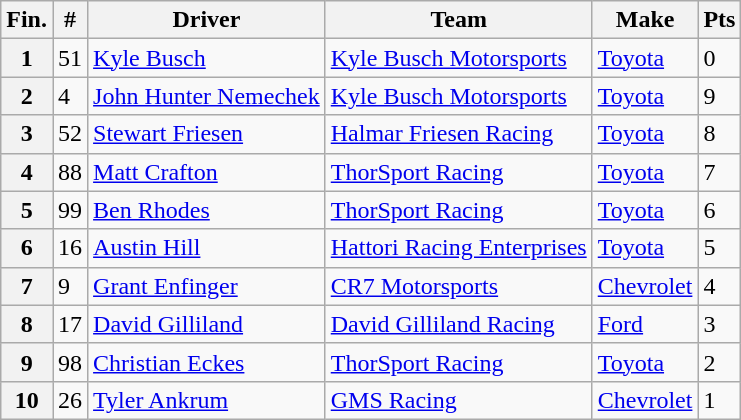<table class="wikitable">
<tr>
<th>Fin.</th>
<th>#</th>
<th>Driver</th>
<th>Team</th>
<th>Make</th>
<th>Pts</th>
</tr>
<tr>
<th>1</th>
<td>51</td>
<td><a href='#'>Kyle Busch</a></td>
<td><a href='#'>Kyle Busch Motorsports</a></td>
<td><a href='#'>Toyota</a></td>
<td>0</td>
</tr>
<tr>
<th>2</th>
<td>4</td>
<td><a href='#'>John Hunter Nemechek</a></td>
<td><a href='#'>Kyle Busch Motorsports</a></td>
<td><a href='#'>Toyota</a></td>
<td>9</td>
</tr>
<tr>
<th>3</th>
<td>52</td>
<td><a href='#'>Stewart Friesen</a></td>
<td><a href='#'>Halmar Friesen Racing</a></td>
<td><a href='#'>Toyota</a></td>
<td>8</td>
</tr>
<tr>
<th>4</th>
<td>88</td>
<td><a href='#'>Matt Crafton</a></td>
<td><a href='#'>ThorSport Racing</a></td>
<td><a href='#'>Toyota</a></td>
<td>7</td>
</tr>
<tr>
<th>5</th>
<td>99</td>
<td><a href='#'>Ben Rhodes</a></td>
<td><a href='#'>ThorSport Racing</a></td>
<td><a href='#'>Toyota</a></td>
<td>6</td>
</tr>
<tr>
<th>6</th>
<td>16</td>
<td><a href='#'>Austin Hill</a></td>
<td><a href='#'>Hattori Racing Enterprises</a></td>
<td><a href='#'>Toyota</a></td>
<td>5</td>
</tr>
<tr>
<th>7</th>
<td>9</td>
<td><a href='#'>Grant Enfinger</a></td>
<td><a href='#'>CR7 Motorsports</a></td>
<td><a href='#'>Chevrolet</a></td>
<td>4</td>
</tr>
<tr>
<th>8</th>
<td>17</td>
<td><a href='#'>David Gilliland</a></td>
<td><a href='#'>David Gilliland Racing</a></td>
<td><a href='#'>Ford</a></td>
<td>3</td>
</tr>
<tr>
<th>9</th>
<td>98</td>
<td><a href='#'>Christian Eckes</a></td>
<td><a href='#'>ThorSport Racing</a></td>
<td><a href='#'>Toyota</a></td>
<td>2</td>
</tr>
<tr>
<th>10</th>
<td>26</td>
<td><a href='#'>Tyler Ankrum</a></td>
<td><a href='#'>GMS Racing</a></td>
<td><a href='#'>Chevrolet</a></td>
<td>1</td>
</tr>
</table>
